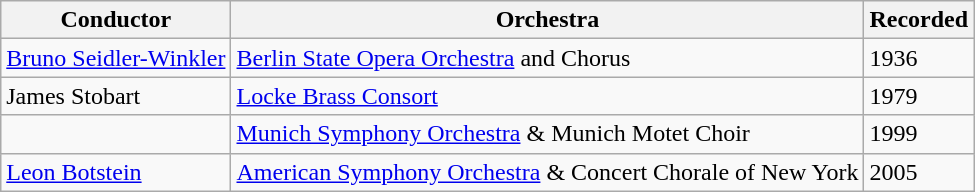<table class="wikitable">
<tr>
<th>Conductor</th>
<th>Orchestra</th>
<th>Recorded</th>
</tr>
<tr>
<td><a href='#'>Bruno Seidler-Winkler</a></td>
<td><a href='#'>Berlin State Opera Orchestra</a> and Chorus</td>
<td>1936</td>
</tr>
<tr>
<td>James Stobart</td>
<td><a href='#'>Locke Brass Consort</a></td>
<td>1979</td>
</tr>
<tr>
<td></td>
<td><a href='#'>Munich Symphony Orchestra</a> & Munich Motet Choir</td>
<td>1999</td>
</tr>
<tr>
<td><a href='#'>Leon Botstein</a></td>
<td><a href='#'>American Symphony Orchestra</a> & Concert Chorale of New York</td>
<td>2005</td>
</tr>
</table>
